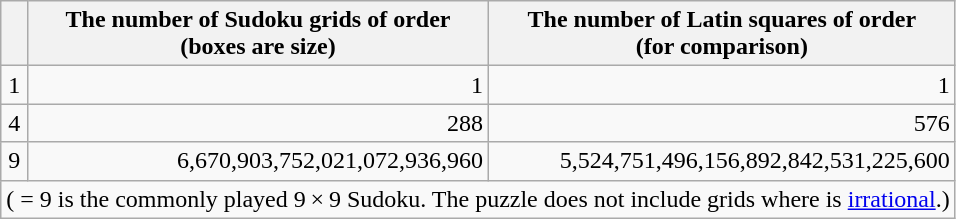<table class="wikitable" align="center">
<tr>
<th></th>
<th align=right>The number of Sudoku grids of order <br>(boxes are size)</th>
<th>The number of Latin squares of order <br>(for comparison)</th>
</tr>
<tr>
<td align=center>1</td>
<td align=right>1</td>
<td align=right>1</td>
</tr>
<tr>
<td align=center>4</td>
<td align=right>288</td>
<td align="right">576</td>
</tr>
<tr>
<td align=center>9</td>
<td align=right>6,670,903,752,021,072,936,960</td>
<td align=right>5,524,751,496,156,892,842,531,225,600</td>
</tr>
<tr>
<td colspan="3" style="text-align: center;">( = 9 is the commonly played 9 × 9 Sudoku. The puzzle does not include grids where  is <a href='#'>irrational</a>.)</td>
</tr>
</table>
